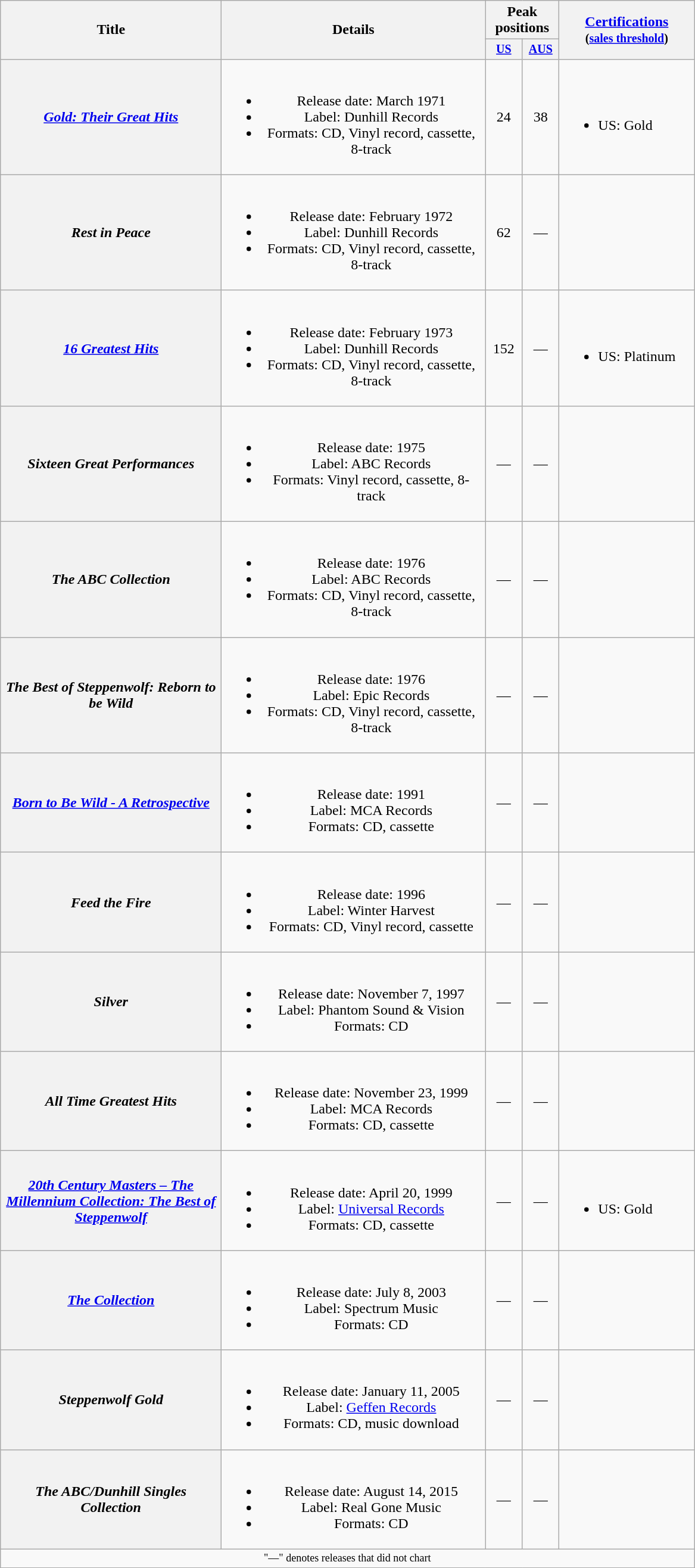<table class="wikitable plainrowheaders" style="text-align:center;">
<tr>
<th rowspan="2" style="width:15em;">Title</th>
<th rowspan="2" style="width:18em;">Details</th>
<th colspan="2">Peak positions</th>
<th rowspan="2" style="width:9em;"><a href='#'>Certifications</a><br><small>(<a href='#'>sales threshold</a>)</small></th>
</tr>
<tr style="font-size:smaller;">
<th width="35"><a href='#'>US</a><br></th>
<th width="35"><a href='#'>AUS</a><br></th>
</tr>
<tr>
<th scope="row"><em><a href='#'>Gold: Their Great Hits</a></em></th>
<td><br><ul><li>Release date: March 1971</li><li>Label: Dunhill Records</li><li>Formats: CD, Vinyl record, cassette, 8-track</li></ul></td>
<td>24</td>
<td>38</td>
<td align="left"><br><ul><li>US: Gold</li></ul></td>
</tr>
<tr>
<th scope="row"><em>Rest in Peace</em></th>
<td><br><ul><li>Release date: February 1972</li><li>Label: Dunhill Records</li><li>Formats: CD, Vinyl record, cassette, 8-track</li></ul></td>
<td>62</td>
<td>—</td>
<td></td>
</tr>
<tr>
<th scope="row"><em><a href='#'>16 Greatest Hits</a></em></th>
<td><br><ul><li>Release date: February 1973</li><li>Label: Dunhill Records</li><li>Formats: CD, Vinyl record, cassette, 8-track</li></ul></td>
<td>152</td>
<td>—</td>
<td align="left"><br><ul><li>US: Platinum</li></ul></td>
</tr>
<tr>
<th scope="row"><em>Sixteen Great Performances</em></th>
<td><br><ul><li>Release date: 1975</li><li>Label: ABC Records</li><li>Formats: Vinyl record, cassette, 8-track</li></ul></td>
<td>—</td>
<td>—</td>
<td></td>
</tr>
<tr>
<th scope="row"><em>The ABC Collection</em></th>
<td><br><ul><li>Release date: 1976</li><li>Label: ABC Records</li><li>Formats: CD, Vinyl record, cassette, 8-track</li></ul></td>
<td>—</td>
<td>—</td>
<td></td>
</tr>
<tr>
<th scope="row"><em>The Best of Steppenwolf: Reborn to be Wild</em></th>
<td><br><ul><li>Release date: 1976</li><li>Label: Epic Records</li><li>Formats: CD, Vinyl record, cassette, 8-track</li></ul></td>
<td>—</td>
<td>—</td>
<td></td>
</tr>
<tr>
<th scope="row"><em><a href='#'>Born to Be Wild - A Retrospective</a></em></th>
<td><br><ul><li>Release date: 1991</li><li>Label: MCA Records</li><li>Formats: CD, cassette</li></ul></td>
<td>—</td>
<td>—</td>
<td></td>
</tr>
<tr>
<th scope="row"><em>Feed the Fire</em></th>
<td><br><ul><li>Release date: 1996</li><li>Label: Winter Harvest</li><li>Formats: CD, Vinyl record, cassette</li></ul></td>
<td>—</td>
<td>—</td>
<td></td>
</tr>
<tr>
<th scope="row"><em>Silver</em></th>
<td><br><ul><li>Release date: November 7, 1997</li><li>Label: Phantom Sound & Vision</li><li>Formats: CD</li></ul></td>
<td>—</td>
<td>—</td>
<td></td>
</tr>
<tr>
<th scope="row"><em>All Time Greatest Hits</em></th>
<td><br><ul><li>Release date: November 23, 1999</li><li>Label: MCA Records</li><li>Formats: CD, cassette</li></ul></td>
<td>—</td>
<td>—</td>
<td></td>
</tr>
<tr>
<th scope="row"><em><a href='#'>20th Century Masters – The Millennium Collection: The Best of Steppenwolf</a></em></th>
<td><br><ul><li>Release date: April 20, 1999</li><li>Label: <a href='#'>Universal Records</a></li><li>Formats: CD, cassette</li></ul></td>
<td>—</td>
<td>—</td>
<td align="left"><br><ul><li>US: Gold</li></ul></td>
</tr>
<tr>
<th scope="row"><em><a href='#'>The Collection</a></em></th>
<td><br><ul><li>Release date: July 8, 2003</li><li>Label: Spectrum Music</li><li>Formats: CD</li></ul></td>
<td>—</td>
<td>—</td>
<td></td>
</tr>
<tr>
<th scope="row"><em>Steppenwolf Gold</em></th>
<td><br><ul><li>Release date: January 11, 2005</li><li>Label: <a href='#'>Geffen Records</a></li><li>Formats: CD, music download</li></ul></td>
<td>—</td>
<td>—</td>
<td></td>
</tr>
<tr>
<th scope="row"><em>The ABC/Dunhill Singles Collection</em></th>
<td><br><ul><li>Release date: August 14, 2015</li><li>Label: Real Gone Music</li><li>Formats: CD</li></ul></td>
<td>—</td>
<td>—</td>
<td></td>
</tr>
<tr>
<td colspan="10" style="font-size:9pt">"—" denotes releases that did not chart</td>
</tr>
<tr>
</tr>
</table>
